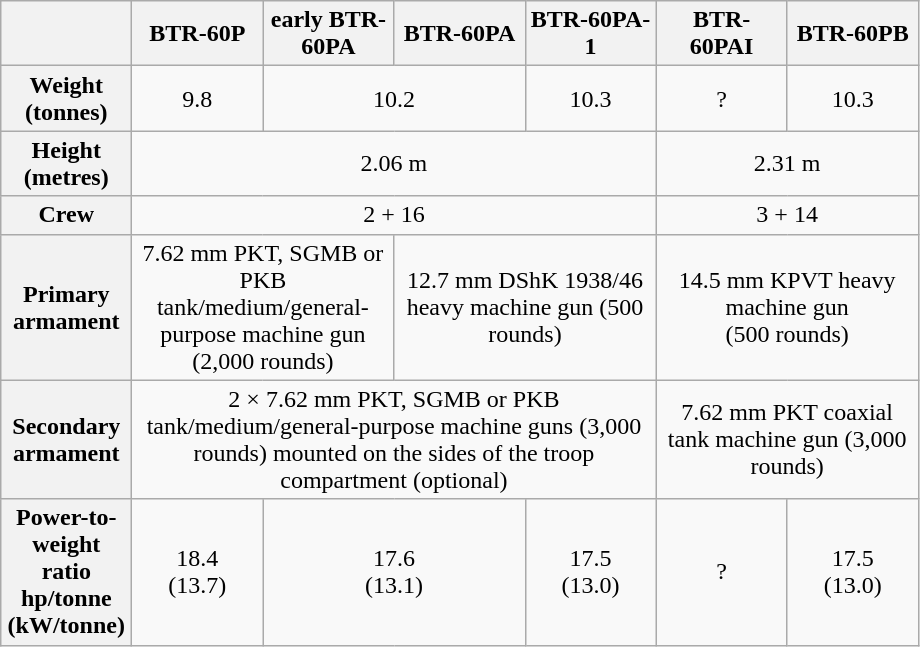<table class="wikitable" style="text-align:center;">
<tr>
<th style="width:5em;"></th>
<th style="width:5em;">BTR-60P</th>
<th style="width:5em;">early BTR-60PA</th>
<th style="width:5em;">BTR-60PA</th>
<th style="width:5em;">BTR-60PA-1</th>
<th style="width:5em;">BTR-60PAI</th>
<th style="width:5em;">BTR-60PB</th>
</tr>
<tr>
<th>Weight<br>(tonnes)</th>
<td>9.8</td>
<td colspan="2">10.2</td>
<td>10.3</td>
<td>?</td>
<td>10.3</td>
</tr>
<tr>
<th>Height<br>(metres)</th>
<td colspan="4">2.06 m</td>
<td colspan="2">2.31 m</td>
</tr>
<tr>
<th>Crew</th>
<td colspan="4">2 + 16</td>
<td colspan="2">3 + 14</td>
</tr>
<tr>
<th>Primary armament</th>
<td colspan="2">7.62 mm PKT, SGMB or PKB tank/medium/general-purpose machine gun (2,000 rounds)</td>
<td colspan="2">12.7 mm DShK 1938/46 heavy machine gun (500 rounds)</td>
<td colspan="2">14.5 mm KPVT heavy machine gun <br> (500 rounds)</td>
</tr>
<tr>
<th>Secondary armament</th>
<td colspan="4">2 × 7.62 mm PKT, SGMB or PKB tank/medium/general-purpose machine guns (3,000 rounds) mounted on the sides of the troop compartment (optional)</td>
<td colspan="2">7.62 mm PKT coaxial tank machine gun (3,000 rounds)</td>
</tr>
<tr>
<th>Power-to-weight ratio <br> hp/tonne <br> (kW/tonne)</th>
<td>18.4 <br> (13.7)</td>
<td colspan="2">17.6 <br> (13.1)</td>
<td>17.5 <br> (13.0)</td>
<td>?</td>
<td>17.5 <br> (13.0)</td>
</tr>
</table>
